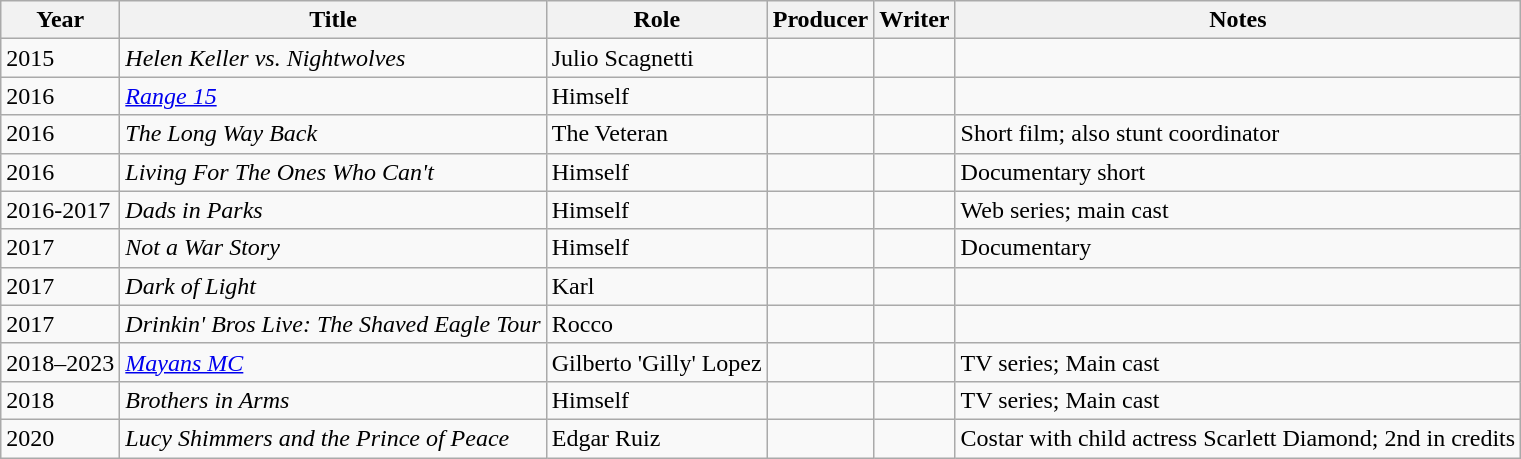<table class = "wikitable sortable">
<tr>
<th>Year</th>
<th>Title</th>
<th>Role</th>
<th>Producer</th>
<th>Writer</th>
<th>Notes</th>
</tr>
<tr>
<td>2015</td>
<td><em>Helen Keller vs. Nightwolves</em></td>
<td>Julio Scagnetti</td>
<td></td>
<td></td>
<td></td>
</tr>
<tr>
<td>2016</td>
<td><em><a href='#'>Range 15</a></em></td>
<td>Himself</td>
<td></td>
<td></td>
<td></td>
</tr>
<tr>
<td>2016</td>
<td><em>The Long Way Back</em></td>
<td>The Veteran</td>
<td></td>
<td></td>
<td>Short film; also stunt coordinator</td>
</tr>
<tr>
<td>2016</td>
<td><em>Living For The Ones Who Can't</em></td>
<td>Himself</td>
<td></td>
<td></td>
<td>Documentary short</td>
</tr>
<tr>
<td>2016-2017</td>
<td><em>Dads in Parks</em></td>
<td>Himself</td>
<td></td>
<td></td>
<td>Web series; main cast</td>
</tr>
<tr>
<td>2017</td>
<td><em>Not a War Story</em></td>
<td>Himself</td>
<td></td>
<td></td>
<td>Documentary</td>
</tr>
<tr>
<td>2017</td>
<td><em>Dark of Light</em></td>
<td>Karl</td>
<td></td>
<td></td>
<td></td>
</tr>
<tr>
<td>2017</td>
<td><em>Drinkin' Bros Live: The Shaved Eagle Tour</em></td>
<td>Rocco</td>
<td></td>
<td></td>
<td></td>
</tr>
<tr>
<td>2018–2023</td>
<td><em><a href='#'>Mayans MC</a></em></td>
<td>Gilberto 'Gilly' Lopez</td>
<td></td>
<td></td>
<td>TV series; Main cast</td>
</tr>
<tr>
<td>2018</td>
<td><em>Brothers in Arms</em></td>
<td>Himself</td>
<td></td>
<td></td>
<td>TV series; Main cast</td>
</tr>
<tr>
<td>2020</td>
<td><em>Lucy Shimmers and the Prince of Peace</em></td>
<td>Edgar Ruiz</td>
<td></td>
<td></td>
<td>Costar with child actress Scarlett Diamond; 2nd in credits</td>
</tr>
</table>
